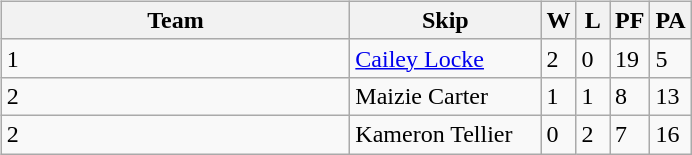<table table>
<tr>
<td valign=top width=10%><br><table class=wikitable>
<tr>
<th width=225>Team</th>
<th width=120>Skip</th>
<th width=15>W</th>
<th width=15>L</th>
<th width=15>PF</th>
<th width=15>PA</th>
</tr>
<tr>
<td> 1</td>
<td><a href='#'>Cailey Locke</a></td>
<td>2</td>
<td>0</td>
<td>19</td>
<td>5</td>
</tr>
<tr>
<td> 2</td>
<td>Maizie Carter</td>
<td>1</td>
<td>1</td>
<td>8</td>
<td>13</td>
</tr>
<tr>
<td> 2</td>
<td>Kameron Tellier</td>
<td>0</td>
<td>2</td>
<td>7</td>
<td>16</td>
</tr>
</table>
</td>
</tr>
</table>
